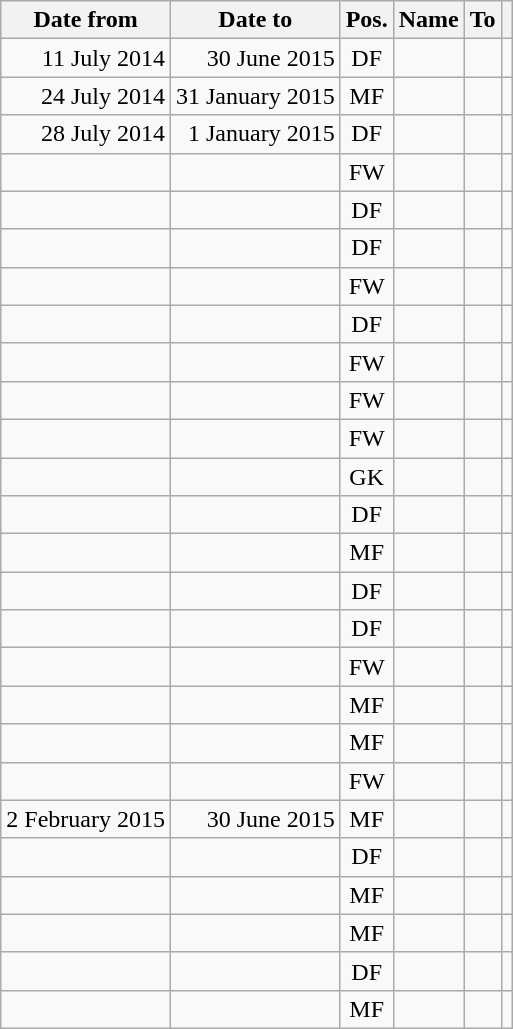<table class="wikitable" style="text-align:center">
<tr>
<th>Date from</th>
<th>Date to</th>
<th>Pos.</th>
<th>Name</th>
<th>To</th>
<th></th>
</tr>
<tr>
<td align="right">11 July 2014</td>
<td align="right">30 June 2015</td>
<td>DF</td>
<td align="left"></td>
<td align="left"></td>
<td></td>
</tr>
<tr>
<td align="right">24 July 2014</td>
<td align="right">31 January 2015</td>
<td>MF</td>
<td align="left"></td>
<td align="left"></td>
<td></td>
</tr>
<tr>
<td align="right">28 July 2014</td>
<td align="right">1 January 2015</td>
<td>DF</td>
<td align="left"></td>
<td align="left"></td>
<td></td>
</tr>
<tr>
<td align="right"></td>
<td align="right"></td>
<td>FW</td>
<td align="left"></td>
<td align="left"></td>
<td></td>
</tr>
<tr>
<td align="right"></td>
<td align="right"></td>
<td>DF</td>
<td align="left"></td>
<td align="left"></td>
<td></td>
</tr>
<tr>
<td align="right"></td>
<td align="right"></td>
<td>DF</td>
<td align="left"></td>
<td align="left"></td>
<td></td>
</tr>
<tr>
<td align="right"></td>
<td align="right"></td>
<td>FW</td>
<td align="left"></td>
<td align="left"></td>
<td></td>
</tr>
<tr>
<td align="right"></td>
<td align="right"></td>
<td>DF</td>
<td align="left"></td>
<td align="left"></td>
<td></td>
</tr>
<tr>
<td align="right"></td>
<td align="right"></td>
<td>FW</td>
<td align="left"></td>
<td align="left"></td>
<td></td>
</tr>
<tr>
<td align="right"></td>
<td align="right"></td>
<td>FW</td>
<td align="left"></td>
<td align="left"></td>
<td></td>
</tr>
<tr>
<td align="right"></td>
<td align="right"></td>
<td>FW</td>
<td align="left"></td>
<td align="left"></td>
<td></td>
</tr>
<tr>
<td align="right"></td>
<td align="right"></td>
<td>GK</td>
<td align="left"></td>
<td align="left"></td>
<td></td>
</tr>
<tr>
<td align="right"></td>
<td align="right"></td>
<td>DF</td>
<td align="left"></td>
<td align="left"></td>
<td></td>
</tr>
<tr>
<td align="right"></td>
<td align="right"></td>
<td>MF</td>
<td align="left"></td>
<td align="left"></td>
<td></td>
</tr>
<tr>
<td align="right"></td>
<td align="right"></td>
<td>DF</td>
<td align="left"></td>
<td align="left"></td>
<td></td>
</tr>
<tr>
<td align="right"></td>
<td align="right"></td>
<td>DF</td>
<td align="left"></td>
<td align="left"></td>
<td></td>
</tr>
<tr>
<td align="right"></td>
<td align="right"></td>
<td>FW</td>
<td align="left"></td>
<td align="left"></td>
<td></td>
</tr>
<tr>
<td align="right"></td>
<td align="right"></td>
<td>MF</td>
<td align="left"></td>
<td align="left"></td>
<td></td>
</tr>
<tr>
<td align="right"></td>
<td align="right"></td>
<td>MF</td>
<td align="left"></td>
<td align="left"></td>
<td></td>
</tr>
<tr>
<td align="right"></td>
<td align="right"></td>
<td>FW</td>
<td align="left"></td>
<td align="left"></td>
<td></td>
</tr>
<tr>
<td align="right">2 February 2015</td>
<td align="right">30 June 2015</td>
<td>MF</td>
<td align="left"></td>
<td align="left"></td>
<td></td>
</tr>
<tr>
<td align="right"></td>
<td align="right"></td>
<td>DF</td>
<td align="left"></td>
<td align="left"></td>
<td></td>
</tr>
<tr>
<td align="right"></td>
<td align="right"></td>
<td>MF</td>
<td align="left"></td>
<td align="left"></td>
<td></td>
</tr>
<tr>
<td align="right"></td>
<td align="right"></td>
<td>MF</td>
<td align="left"></td>
<td align="left"></td>
<td></td>
</tr>
<tr>
<td align="right"></td>
<td align="right"></td>
<td>DF</td>
<td align="left"></td>
<td align="left"></td>
<td></td>
</tr>
<tr>
<td align="right"></td>
<td align="right"></td>
<td>MF</td>
<td align="left"></td>
<td align="left"></td>
<td></td>
</tr>
</table>
